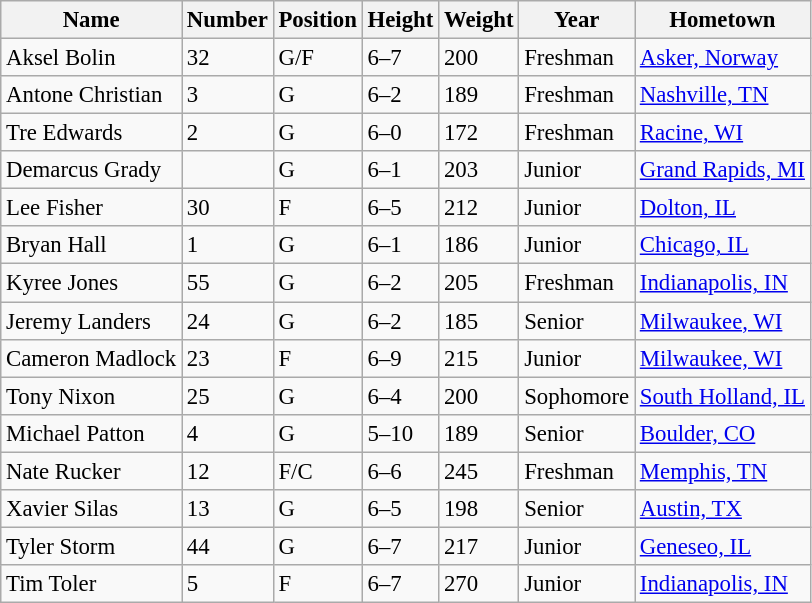<table class="wikitable" style="font-size: 95%;">
<tr>
<th>Name</th>
<th>Number</th>
<th>Position</th>
<th>Height</th>
<th>Weight</th>
<th>Year</th>
<th>Hometown</th>
</tr>
<tr>
<td>Aksel Bolin</td>
<td>32</td>
<td>G/F</td>
<td>6–7</td>
<td>200</td>
<td>Freshman</td>
<td><a href='#'>Asker, Norway</a></td>
</tr>
<tr>
<td>Antone Christian</td>
<td>3</td>
<td>G</td>
<td>6–2</td>
<td>189</td>
<td> Freshman</td>
<td><a href='#'>Nashville, TN</a></td>
</tr>
<tr>
<td>Tre Edwards</td>
<td>2</td>
<td>G</td>
<td>6–0</td>
<td>172</td>
<td>Freshman</td>
<td><a href='#'>Racine, WI</a></td>
</tr>
<tr>
<td>Demarcus Grady</td>
<td></td>
<td>G</td>
<td>6–1</td>
<td>203</td>
<td> Junior</td>
<td><a href='#'>Grand Rapids, MI</a></td>
</tr>
<tr>
<td>Lee Fisher</td>
<td>30</td>
<td>F</td>
<td>6–5</td>
<td>212</td>
<td> Junior</td>
<td><a href='#'>Dolton, IL</a></td>
</tr>
<tr>
<td>Bryan Hall</td>
<td>1</td>
<td>G</td>
<td>6–1</td>
<td>186</td>
<td>Junior</td>
<td><a href='#'>Chicago, IL</a></td>
</tr>
<tr>
<td>Kyree Jones</td>
<td>55</td>
<td>G</td>
<td>6–2</td>
<td>205</td>
<td>Freshman</td>
<td><a href='#'>Indianapolis, IN</a></td>
</tr>
<tr>
<td>Jeremy Landers</td>
<td>24</td>
<td>G</td>
<td>6–2</td>
<td>185</td>
<td>Senior</td>
<td><a href='#'>Milwaukee, WI</a></td>
</tr>
<tr>
<td>Cameron Madlock</td>
<td>23</td>
<td>F</td>
<td>6–9</td>
<td>215</td>
<td>Junior</td>
<td><a href='#'>Milwaukee, WI</a></td>
</tr>
<tr>
<td>Tony Nixon</td>
<td>25</td>
<td>G</td>
<td>6–4</td>
<td>200</td>
<td>Sophomore</td>
<td><a href='#'>South Holland, IL</a></td>
</tr>
<tr>
<td>Michael Patton</td>
<td>4</td>
<td>G</td>
<td>5–10</td>
<td>189</td>
<td>Senior</td>
<td><a href='#'>Boulder, CO</a></td>
</tr>
<tr>
<td>Nate Rucker</td>
<td>12</td>
<td>F/C</td>
<td>6–6</td>
<td>245</td>
<td>Freshman</td>
<td><a href='#'>Memphis, TN</a></td>
</tr>
<tr>
<td>Xavier Silas</td>
<td>13</td>
<td>G</td>
<td>6–5</td>
<td>198</td>
<td>Senior</td>
<td><a href='#'>Austin, TX</a></td>
</tr>
<tr>
<td>Tyler Storm</td>
<td>44</td>
<td>G</td>
<td>6–7</td>
<td>217</td>
<td>Junior</td>
<td><a href='#'>Geneseo, IL</a></td>
</tr>
<tr>
<td>Tim Toler</td>
<td>5</td>
<td>F</td>
<td>6–7</td>
<td>270</td>
<td>Junior</td>
<td><a href='#'>Indianapolis, IN</a></td>
</tr>
</table>
